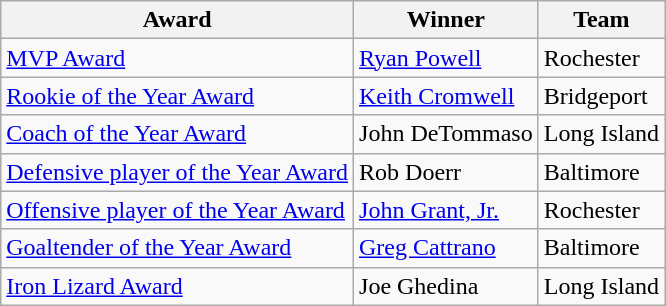<table class="wikitable">
<tr>
<th>Award</th>
<th>Winner</th>
<th>Team</th>
</tr>
<tr>
<td><a href='#'>MVP Award</a></td>
<td><a href='#'>Ryan Powell</a></td>
<td>Rochester</td>
</tr>
<tr>
<td><a href='#'>Rookie of the Year Award</a></td>
<td><a href='#'>Keith Cromwell</a></td>
<td>Bridgeport</td>
</tr>
<tr>
<td><a href='#'>Coach of the Year Award</a></td>
<td>John DeTommaso</td>
<td>Long Island</td>
</tr>
<tr>
<td><a href='#'>Defensive player of the Year Award</a></td>
<td>Rob Doerr</td>
<td>Baltimore</td>
</tr>
<tr>
<td><a href='#'>Offensive player of the Year Award</a></td>
<td><a href='#'>John Grant, Jr.</a></td>
<td>Rochester</td>
</tr>
<tr>
<td><a href='#'>Goaltender of the Year Award</a></td>
<td><a href='#'>Greg Cattrano</a></td>
<td>Baltimore</td>
</tr>
<tr>
<td><a href='#'>Iron Lizard Award</a></td>
<td>Joe Ghedina</td>
<td>Long Island</td>
</tr>
</table>
